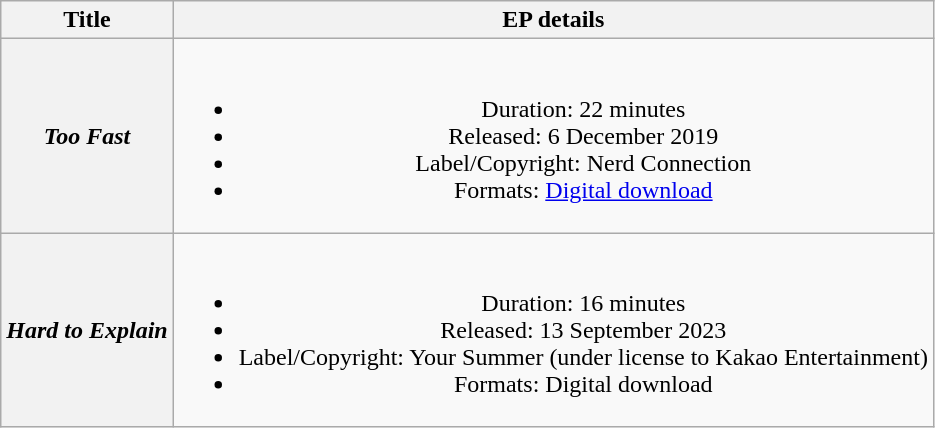<table class="wikitable plainrowheaders" style="text-align:center;">
<tr>
<th scope="col">Title</th>
<th scope="col">EP details</th>
</tr>
<tr>
<th scope="row"><em>Too Fast</em></th>
<td><br><ul><li>Duration: 22 minutes</li><li>Released: 6 December 2019</li><li>Label/Copyright: Nerd Connection</li><li>Formats: <a href='#'>Digital download</a></li></ul></td>
</tr>
<tr>
<th scope="row"><em>Hard to Explain</em></th>
<td><br><ul><li>Duration: 16 minutes</li><li>Released: 13 September 2023</li><li>Label/Copyright: Your Summer (under license to Kakao Entertainment)</li><li>Formats: Digital download</li></ul></td>
</tr>
</table>
